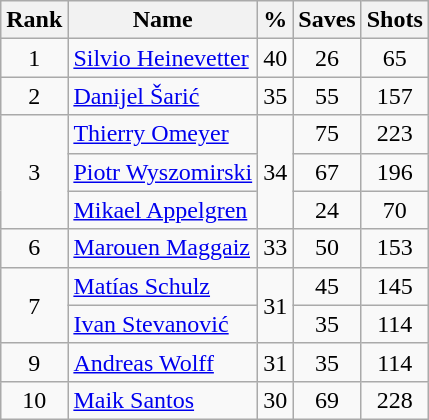<table class="wikitable sortable" style="text-align: center;">
<tr>
<th>Rank</th>
<th>Name</th>
<th>%</th>
<th>Saves</th>
<th>Shots</th>
</tr>
<tr>
<td>1</td>
<td align="left"> <a href='#'>Silvio Heinevetter</a></td>
<td>40</td>
<td>26</td>
<td>65</td>
</tr>
<tr>
<td>2</td>
<td align="left"> <a href='#'>Danijel Šarić</a></td>
<td>35</td>
<td>55</td>
<td>157</td>
</tr>
<tr>
<td rowspan=3>3</td>
<td align="left"> <a href='#'>Thierry Omeyer</a></td>
<td rowspan=3>34</td>
<td>75</td>
<td>223</td>
</tr>
<tr>
<td align="left"> <a href='#'>Piotr Wyszomirski</a></td>
<td>67</td>
<td>196</td>
</tr>
<tr>
<td align="left"> <a href='#'>Mikael Appelgren</a></td>
<td>24</td>
<td>70</td>
</tr>
<tr>
<td>6</td>
<td align="left"> <a href='#'>Marouen Maggaiz</a></td>
<td>33</td>
<td>50</td>
<td>153</td>
</tr>
<tr>
<td rowspan=2>7</td>
<td align="left"> <a href='#'>Matías Schulz</a></td>
<td rowspan=2>31</td>
<td>45</td>
<td>145</td>
</tr>
<tr>
<td align="left"> <a href='#'>Ivan Stevanović</a></td>
<td>35</td>
<td>114</td>
</tr>
<tr>
<td>9</td>
<td align="left"> <a href='#'>Andreas Wolff</a></td>
<td>31</td>
<td>35</td>
<td>114</td>
</tr>
<tr>
<td>10</td>
<td align="left"> <a href='#'>Maik Santos</a></td>
<td>30</td>
<td>69</td>
<td>228</td>
</tr>
</table>
